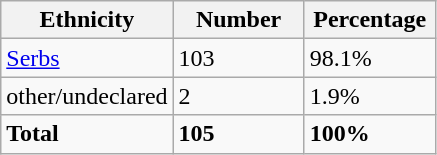<table class="wikitable">
<tr>
<th width="100px">Ethnicity</th>
<th width="80px">Number</th>
<th width="80px">Percentage</th>
</tr>
<tr>
<td><a href='#'>Serbs</a></td>
<td>103</td>
<td>98.1%</td>
</tr>
<tr>
<td>other/undeclared</td>
<td>2</td>
<td>1.9%</td>
</tr>
<tr>
<td><strong>Total</strong></td>
<td><strong>105</strong></td>
<td><strong>100%</strong></td>
</tr>
</table>
